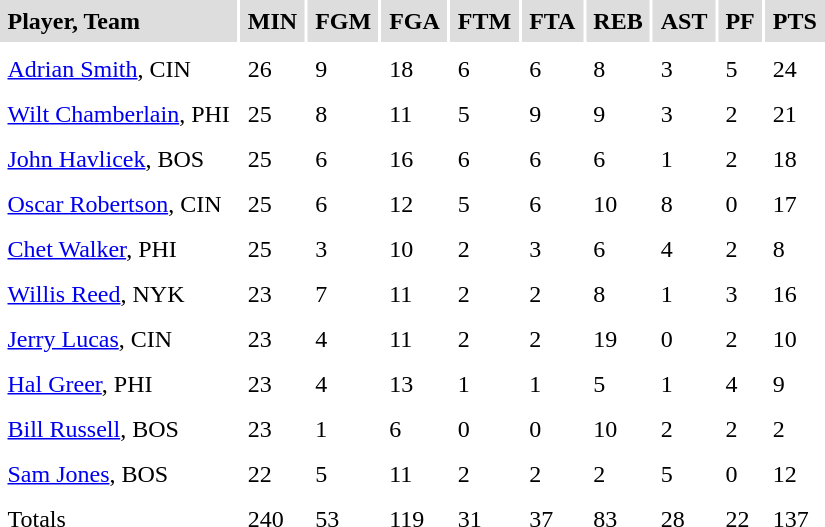<table cellpadding=5>
<tr bgcolor="#dddddd">
<td><strong>Player, Team</strong></td>
<td><strong>MIN</strong></td>
<td><strong>FGM</strong></td>
<td><strong>FGA</strong></td>
<td><strong>FTM</strong></td>
<td><strong>FTA</strong></td>
<td><strong>REB</strong></td>
<td><strong>AST</strong></td>
<td><strong>PF</strong></td>
<td><strong>PTS</strong></td>
</tr>
<tr bgcolor="#eeeeee">
</tr>
<tr>
<td><a href='#'>Adrian Smith</a>, CIN</td>
<td>26</td>
<td>9</td>
<td>18</td>
<td>6</td>
<td>6</td>
<td>8</td>
<td>3</td>
<td>5</td>
<td>24</td>
</tr>
<tr>
<td><a href='#'>Wilt Chamberlain</a>, PHI</td>
<td>25</td>
<td>8</td>
<td>11</td>
<td>5</td>
<td>9</td>
<td>9</td>
<td>3</td>
<td>2</td>
<td>21</td>
</tr>
<tr>
<td><a href='#'>John Havlicek</a>, BOS</td>
<td>25</td>
<td>6</td>
<td>16</td>
<td>6</td>
<td>6</td>
<td>6</td>
<td>1</td>
<td>2</td>
<td>18</td>
</tr>
<tr>
<td><a href='#'>Oscar Robertson</a>, CIN</td>
<td>25</td>
<td>6</td>
<td>12</td>
<td>5</td>
<td>6</td>
<td>10</td>
<td>8</td>
<td>0</td>
<td>17</td>
</tr>
<tr>
<td><a href='#'>Chet Walker</a>, PHI</td>
<td>25</td>
<td>3</td>
<td>10</td>
<td>2</td>
<td>3</td>
<td>6</td>
<td>4</td>
<td>2</td>
<td>8</td>
</tr>
<tr>
<td><a href='#'>Willis Reed</a>, NYK</td>
<td>23</td>
<td>7</td>
<td>11</td>
<td>2</td>
<td>2</td>
<td>8</td>
<td>1</td>
<td>3</td>
<td>16</td>
</tr>
<tr>
<td><a href='#'>Jerry Lucas</a>, CIN</td>
<td>23</td>
<td>4</td>
<td>11</td>
<td>2</td>
<td>2</td>
<td>19</td>
<td>0</td>
<td>2</td>
<td>10</td>
</tr>
<tr>
<td><a href='#'>Hal Greer</a>, PHI</td>
<td>23</td>
<td>4</td>
<td>13</td>
<td>1</td>
<td>1</td>
<td>5</td>
<td>1</td>
<td>4</td>
<td>9</td>
</tr>
<tr>
<td><a href='#'>Bill Russell</a>, BOS</td>
<td>23</td>
<td>1</td>
<td>6</td>
<td>0</td>
<td>0</td>
<td>10</td>
<td>2</td>
<td>2</td>
<td>2</td>
</tr>
<tr>
<td><a href='#'>Sam Jones</a>, BOS</td>
<td>22</td>
<td>5</td>
<td>11</td>
<td>2</td>
<td>2</td>
<td>2</td>
<td>5</td>
<td>0</td>
<td>12</td>
</tr>
<tr>
<td>Totals</td>
<td>240</td>
<td>53</td>
<td>119</td>
<td>31</td>
<td>37</td>
<td>83</td>
<td>28</td>
<td>22</td>
<td>137</td>
</tr>
<tr>
</tr>
</table>
